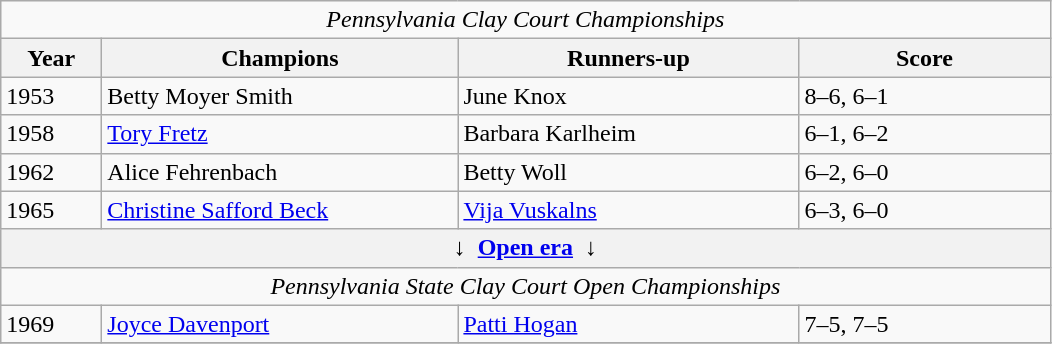<table class="wikitable">
<tr>
<td colspan=4 align=center><em>Pennsylvania Clay Court Championships</em></td>
</tr>
<tr>
<th style="width:60px;">Year</th>
<th style="width:230px;">Champions</th>
<th style="width:220px;">Runners-up</th>
<th style="width:160px;">Score</th>
</tr>
<tr>
<td>1953</td>
<td> Betty Moyer Smith</td>
<td> June Knox</td>
<td>8–6, 6–1</td>
</tr>
<tr>
<td>1958</td>
<td> <a href='#'>Tory Fretz</a></td>
<td> Barbara Karlheim</td>
<td>6–1, 6–2</td>
</tr>
<tr>
<td>1962</td>
<td> Alice Fehrenbach</td>
<td> Betty Woll</td>
<td>6–2, 6–0</td>
</tr>
<tr>
<td>1965</td>
<td> <a href='#'>Christine Safford Beck</a></td>
<td> <a href='#'>Vija Vuskalns</a></td>
<td>6–3, 6–0</td>
</tr>
<tr>
<th colspan=4 align=center>↓  <a href='#'>Open era</a>  ↓</th>
</tr>
<tr>
<td colspan=4 align=center><em>Pennsylvania State Clay Court Open Championships</em></td>
</tr>
<tr>
<td>1969</td>
<td> <a href='#'>Joyce Davenport</a></td>
<td> <a href='#'>Patti Hogan</a></td>
<td>7–5, 7–5</td>
</tr>
<tr>
</tr>
</table>
